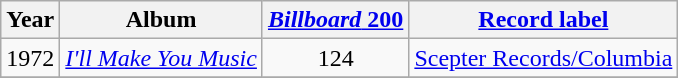<table class="wikitable" style=text-align:center;>
<tr>
<th>Year</th>
<th>Album</th>
<th><a href='#'><em>Billboard</em> 200</a></th>
<th><a href='#'>Record label</a></th>
</tr>
<tr>
<td>1972</td>
<td align=left><em><a href='#'>I'll Make You Music</a></em></td>
<td>124</td>
<td rowspan="1"><a href='#'>Scepter Records/Columbia</a></td>
</tr>
<tr>
</tr>
</table>
